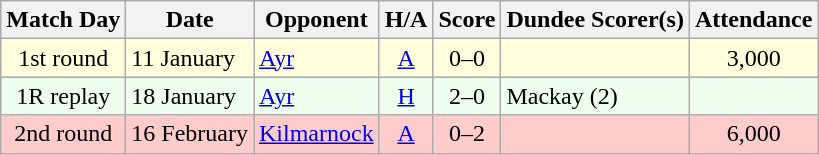<table class="wikitable" style="text-align:center">
<tr>
<th>Match Day</th>
<th>Date</th>
<th>Opponent</th>
<th>H/A</th>
<th>Score</th>
<th>Dundee Scorer(s)</th>
<th>Attendance</th>
</tr>
<tr bgcolor="#FFFFDD">
<td>1st round</td>
<td align="left">11 January</td>
<td align="left"><a href='#'>Ayr</a></td>
<td><a href='#'>A</a></td>
<td>0–0</td>
<td align="left"></td>
<td>3,000</td>
</tr>
<tr bgcolor="#EEFFEE">
<td>1R replay</td>
<td align="left">18 January</td>
<td align="left"><a href='#'>Ayr</a></td>
<td><a href='#'>H</a></td>
<td>2–0</td>
<td align="left">Mackay (2)</td>
<td></td>
</tr>
<tr bgcolor="#FFCCCC">
<td>2nd round</td>
<td align="left">16 February</td>
<td align="left"><a href='#'>Kilmarnock</a></td>
<td><a href='#'>A</a></td>
<td>0–2</td>
<td align="left"></td>
<td>6,000</td>
</tr>
</table>
